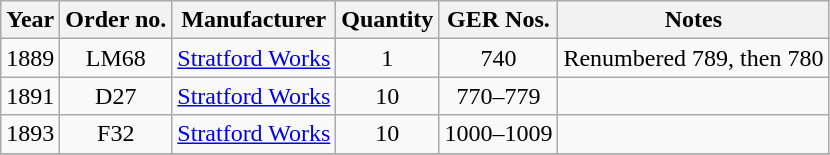<table class=wikitable style=text-align:center>
<tr>
<th>Year</th>
<th>Order no.</th>
<th>Manufacturer</th>
<th>Quantity</th>
<th>GER Nos.</th>
<th>Notes</th>
</tr>
<tr>
<td>1889</td>
<td>LM68</td>
<td><a href='#'>Stratford Works</a></td>
<td>1</td>
<td>740</td>
<td>Renumbered 789, then 780</td>
</tr>
<tr>
<td>1891</td>
<td>D27</td>
<td><a href='#'>Stratford Works</a></td>
<td>10</td>
<td>770–779</td>
<td></td>
</tr>
<tr>
<td>1893</td>
<td>F32</td>
<td><a href='#'>Stratford Works</a></td>
<td>10</td>
<td>1000–1009</td>
<td></td>
</tr>
<tr>
</tr>
</table>
